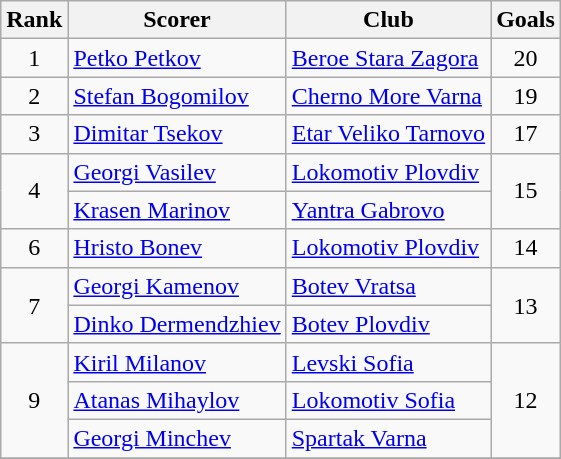<table class="wikitable" style="text-align:center">
<tr>
<th>Rank</th>
<th>Scorer</th>
<th>Club</th>
<th>Goals</th>
</tr>
<tr>
<td rowspan="1">1</td>
<td align="left"> <a href='#'>Petko Petkov</a></td>
<td align="left"><a href='#'>Beroe Stara Zagora</a></td>
<td rowspan="1">20</td>
</tr>
<tr>
<td rowspan="1">2</td>
<td align="left"> <a href='#'>Stefan Bogomilov</a></td>
<td align="left"><a href='#'>Cherno More Varna</a></td>
<td rowspan="1">19</td>
</tr>
<tr>
<td rowspan="1">3</td>
<td align="left"> <a href='#'>Dimitar Tsekov</a></td>
<td align="left"><a href='#'>Etar Veliko Tarnovo</a></td>
<td rowspan="1">17</td>
</tr>
<tr>
<td rowspan="2">4</td>
<td align="left"> <a href='#'>Georgi Vasilev</a></td>
<td align="left"><a href='#'>Lokomotiv Plovdiv</a></td>
<td rowspan="2">15</td>
</tr>
<tr>
<td align="left"> <a href='#'>Krasen Marinov</a></td>
<td align="left"><a href='#'>Yantra Gabrovo</a></td>
</tr>
<tr>
<td rowspan="1">6</td>
<td align="left"> <a href='#'>Hristo Bonev</a></td>
<td align="left"><a href='#'>Lokomotiv Plovdiv</a></td>
<td rowspan="1">14</td>
</tr>
<tr>
<td rowspan="2">7</td>
<td align="left"> <a href='#'>Georgi Kamenov</a></td>
<td align="left"><a href='#'>Botev Vratsa</a></td>
<td rowspan="2">13</td>
</tr>
<tr>
<td align="left"> <a href='#'>Dinko Dermendzhiev</a></td>
<td align="left"><a href='#'>Botev Plovdiv</a></td>
</tr>
<tr>
<td rowspan="3">9</td>
<td align="left"> <a href='#'>Kiril Milanov</a></td>
<td align="left"><a href='#'>Levski Sofia</a></td>
<td rowspan="3">12</td>
</tr>
<tr>
<td align="left"> <a href='#'>Atanas Mihaylov</a></td>
<td align="left"><a href='#'>Lokomotiv Sofia</a></td>
</tr>
<tr>
<td align="left"> <a href='#'>Georgi Minchev</a></td>
<td align="left"><a href='#'>Spartak Varna</a></td>
</tr>
<tr>
</tr>
</table>
